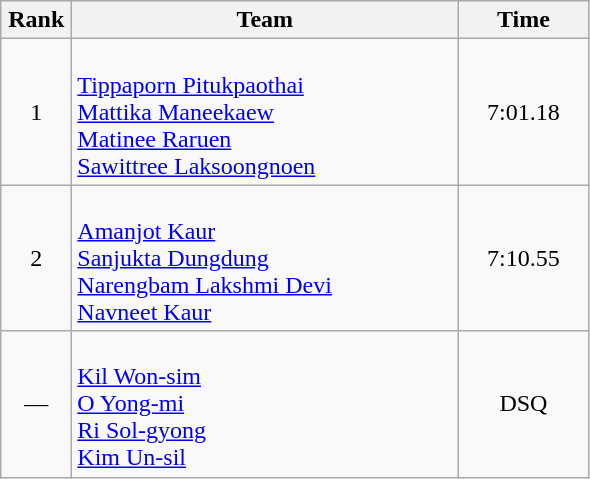<table class=wikitable style="text-align:center">
<tr>
<th width=40>Rank</th>
<th width=250>Team</th>
<th width=80>Time</th>
</tr>
<tr>
<td>1</td>
<td align=left><br><a href='#'>Tippaporn Pitukpaothai</a><br><a href='#'>Mattika Maneekaew</a><br><a href='#'>Matinee Raruen</a><br><a href='#'>Sawittree Laksoongnoen</a></td>
<td>7:01.18</td>
</tr>
<tr>
<td>2</td>
<td align=left><br><a href='#'>Amanjot Kaur</a><br><a href='#'>Sanjukta Dungdung</a><br><a href='#'>Narengbam Lakshmi Devi</a><br><a href='#'>Navneet Kaur</a></td>
<td>7:10.55</td>
</tr>
<tr>
<td>—</td>
<td align=left><br><a href='#'>Kil Won-sim</a><br><a href='#'>O Yong-mi</a><br><a href='#'>Ri Sol-gyong</a><br><a href='#'>Kim Un-sil</a></td>
<td>DSQ</td>
</tr>
</table>
